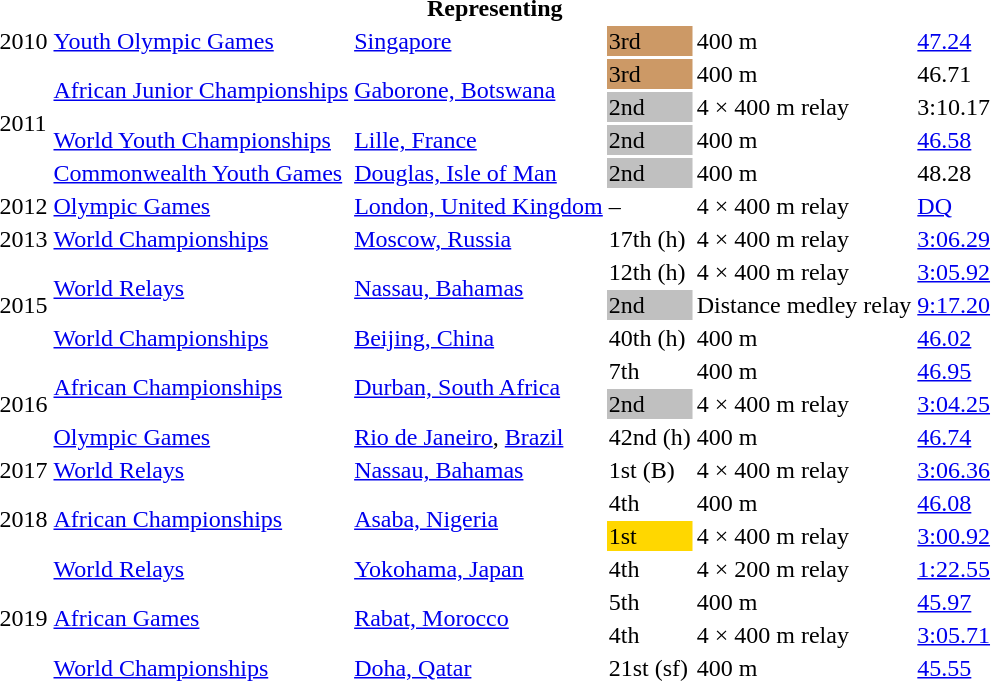<table>
<tr>
<th colspan="6">Representing </th>
</tr>
<tr>
<td>2010</td>
<td><a href='#'>Youth Olympic Games</a></td>
<td><a href='#'>Singapore</a></td>
<td bgcolor=cc9966>3rd</td>
<td>400 m</td>
<td><a href='#'>47.24</a></td>
</tr>
<tr>
<td rowspan=4>2011</td>
<td rowspan=2><a href='#'>African Junior Championships</a></td>
<td rowspan=2><a href='#'>Gaborone, Botswana</a></td>
<td bgcolor=cc9966>3rd</td>
<td>400 m</td>
<td>46.71</td>
</tr>
<tr>
<td bgcolor=silver>2nd</td>
<td>4 × 400 m relay</td>
<td>3:10.17</td>
</tr>
<tr>
<td><a href='#'>World Youth Championships</a></td>
<td><a href='#'>Lille, France</a></td>
<td bgcolor=silver>2nd</td>
<td>400 m</td>
<td><a href='#'>46.58</a></td>
</tr>
<tr>
<td><a href='#'>Commonwealth Youth Games</a></td>
<td><a href='#'>Douglas, Isle of Man</a></td>
<td bgcolor=silver>2nd</td>
<td>400 m</td>
<td>48.28</td>
</tr>
<tr>
<td>2012</td>
<td><a href='#'>Olympic Games</a></td>
<td><a href='#'>London, United Kingdom</a></td>
<td>–</td>
<td>4 × 400 m relay</td>
<td><a href='#'>DQ</a></td>
</tr>
<tr>
<td>2013</td>
<td><a href='#'>World Championships</a></td>
<td><a href='#'>Moscow, Russia</a></td>
<td>17th (h)</td>
<td>4 × 400 m relay</td>
<td><a href='#'>3:06.29</a></td>
</tr>
<tr>
<td rowspan=3>2015</td>
<td rowspan=2><a href='#'>World Relays</a></td>
<td rowspan=2><a href='#'>Nassau, Bahamas</a></td>
<td>12th (h)</td>
<td>4 × 400 m relay</td>
<td><a href='#'>3:05.92</a></td>
</tr>
<tr>
<td bgcolor=silver>2nd</td>
<td>Distance medley relay</td>
<td><a href='#'>9:17.20</a></td>
</tr>
<tr>
<td><a href='#'>World Championships</a></td>
<td><a href='#'>Beijing, China</a></td>
<td>40th (h)</td>
<td>400 m</td>
<td><a href='#'>46.02</a></td>
</tr>
<tr>
<td rowspan=3>2016</td>
<td rowspan=2><a href='#'>African Championships</a></td>
<td rowspan=2><a href='#'>Durban, South Africa</a></td>
<td>7th</td>
<td>400 m</td>
<td><a href='#'>46.95</a></td>
</tr>
<tr>
<td bgcolor=silver>2nd</td>
<td>4 × 400 m relay</td>
<td><a href='#'>3:04.25</a></td>
</tr>
<tr>
<td><a href='#'>Olympic Games</a></td>
<td><a href='#'>Rio de Janeiro</a>, <a href='#'>Brazil</a></td>
<td>42nd (h)</td>
<td>400 m</td>
<td><a href='#'>46.74</a></td>
</tr>
<tr>
<td>2017</td>
<td><a href='#'>World Relays</a></td>
<td><a href='#'>Nassau, Bahamas</a></td>
<td>1st (B)</td>
<td>4 × 400 m relay</td>
<td><a href='#'>3:06.36</a></td>
</tr>
<tr>
<td rowspan=2>2018</td>
<td rowspan=2><a href='#'>African Championships</a></td>
<td rowspan=2><a href='#'>Asaba, Nigeria</a></td>
<td>4th</td>
<td>400 m</td>
<td><a href='#'>46.08</a></td>
</tr>
<tr>
<td bgcolor=gold>1st</td>
<td>4 × 400 m relay</td>
<td><a href='#'>3:00.92</a></td>
</tr>
<tr>
<td rowspan=4>2019</td>
<td><a href='#'>World Relays</a></td>
<td><a href='#'>Yokohama, Japan</a></td>
<td>4th</td>
<td>4 × 200 m relay</td>
<td><a href='#'>1:22.55</a></td>
</tr>
<tr>
<td rowspan=2><a href='#'>African Games</a></td>
<td rowspan=2><a href='#'>Rabat, Morocco</a></td>
<td>5th</td>
<td>400 m</td>
<td><a href='#'>45.97</a></td>
</tr>
<tr>
<td>4th</td>
<td>4 × 400 m relay</td>
<td><a href='#'>3:05.71</a></td>
</tr>
<tr>
<td><a href='#'>World Championships</a></td>
<td><a href='#'>Doha, Qatar</a></td>
<td>21st (sf)</td>
<td>400 m</td>
<td><a href='#'>45.55</a></td>
</tr>
</table>
